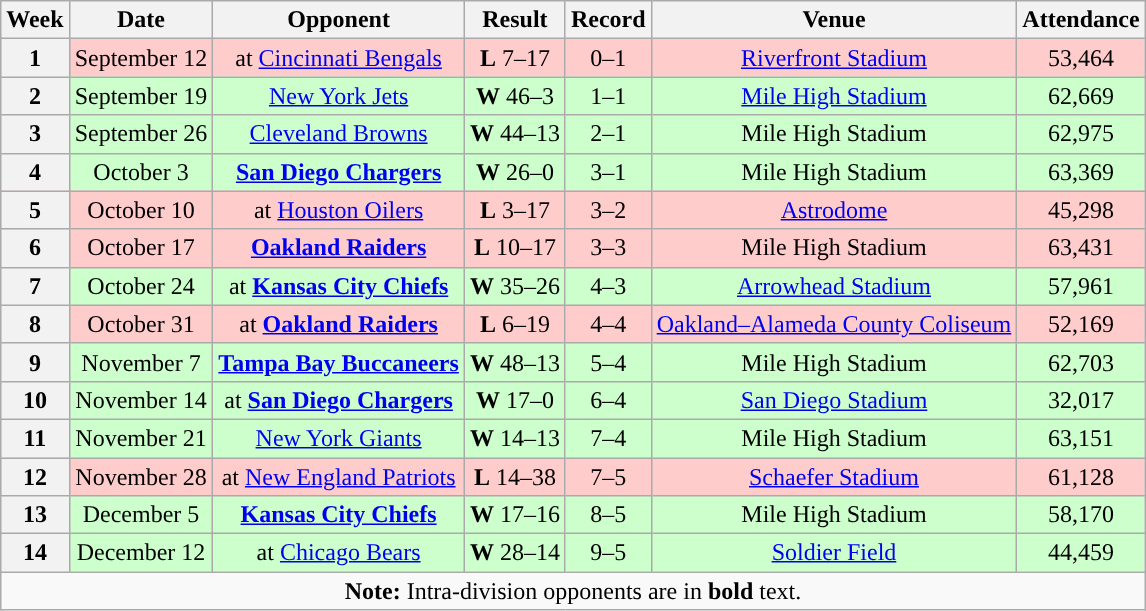<table class="wikitable" style="text-align:center">
<tr>
<th>Week</th>
<th>Date</th>
<th>Opponent</th>
<th>Result</th>
<th>Record</th>
<th>Venue</th>
<th>Attendance</th>
</tr>
<tr style="background:#fcc">
<th>1</th>
<td>September 12</td>
<td>at <a href='#'>Cincinnati Bengals</a></td>
<td><strong>L</strong> 7–17</td>
<td>0–1</td>
<td><a href='#'>Riverfront Stadium</a></td>
<td>53,464</td>
</tr>
<tr style="background:#cfc">
<th>2</th>
<td>September 19</td>
<td><a href='#'>New York Jets</a></td>
<td><strong>W</strong> 46–3</td>
<td>1–1</td>
<td><a href='#'>Mile High Stadium</a></td>
<td>62,669</td>
</tr>
<tr style="background:#cfc">
<th>3</th>
<td>September 26</td>
<td><a href='#'>Cleveland Browns</a></td>
<td><strong>W</strong> 44–13</td>
<td>2–1</td>
<td>Mile High Stadium</td>
<td>62,975</td>
</tr>
<tr style="background:#cfc">
<th>4</th>
<td>October 3</td>
<td><strong><a href='#'>San Diego Chargers</a></strong></td>
<td><strong>W</strong> 26–0</td>
<td>3–1</td>
<td>Mile High Stadium</td>
<td>63,369</td>
</tr>
<tr style="background:#fcc">
<th>5</th>
<td>October 10</td>
<td>at <a href='#'>Houston Oilers</a></td>
<td><strong>L</strong> 3–17</td>
<td>3–2</td>
<td><a href='#'>Astrodome</a></td>
<td>45,298</td>
</tr>
<tr style="background:#fcc">
<th>6</th>
<td>October 17</td>
<td><strong><a href='#'>Oakland Raiders</a></strong></td>
<td><strong>L</strong> 10–17</td>
<td>3–3</td>
<td>Mile High Stadium</td>
<td>63,431</td>
</tr>
<tr style="background:#cfc">
<th>7</th>
<td>October 24</td>
<td>at <strong><a href='#'>Kansas City Chiefs</a></strong></td>
<td><strong>W</strong> 35–26</td>
<td>4–3</td>
<td><a href='#'>Arrowhead Stadium</a></td>
<td>57,961</td>
</tr>
<tr style="background:#fcc">
<th>8</th>
<td>October 31</td>
<td>at <strong><a href='#'>Oakland Raiders</a></strong></td>
<td><strong>L</strong> 6–19</td>
<td>4–4</td>
<td><a href='#'>Oakland–Alameda County Coliseum</a></td>
<td>52,169</td>
</tr>
<tr style="background:#cfc">
<th>9</th>
<td>November 7</td>
<td><strong><a href='#'>Tampa Bay Buccaneers</a></strong></td>
<td><strong>W</strong> 48–13</td>
<td>5–4</td>
<td>Mile High Stadium</td>
<td>62,703</td>
</tr>
<tr style="background:#cfc">
<th>10</th>
<td>November 14</td>
<td>at <strong><a href='#'>San Diego Chargers</a></strong></td>
<td><strong>W</strong> 17–0</td>
<td>6–4</td>
<td><a href='#'>San Diego Stadium</a></td>
<td>32,017</td>
</tr>
<tr style="background:#cfc">
<th>11</th>
<td>November 21</td>
<td><a href='#'>New York Giants</a></td>
<td><strong>W</strong> 14–13</td>
<td>7–4</td>
<td>Mile High Stadium</td>
<td>63,151</td>
</tr>
<tr style="background:#fcc">
<th>12</th>
<td>November 28</td>
<td>at <a href='#'>New England Patriots</a></td>
<td><strong>L</strong> 14–38</td>
<td>7–5</td>
<td><a href='#'>Schaefer Stadium</a></td>
<td>61,128</td>
</tr>
<tr style="background:#cfc">
<th>13</th>
<td>December 5</td>
<td><strong><a href='#'>Kansas City Chiefs</a></strong></td>
<td><strong>W</strong> 17–16</td>
<td>8–5</td>
<td>Mile High Stadium</td>
<td>58,170</td>
</tr>
<tr style="background:#cfc">
<th>14</th>
<td>December 12</td>
<td>at <a href='#'>Chicago Bears</a></td>
<td><strong>W</strong> 28–14</td>
<td>9–5</td>
<td><a href='#'>Soldier Field</a></td>
<td>44,459</td>
</tr>
<tr>
<td colspan="8"><strong>Note:</strong> Intra-division opponents are in <strong>bold</strong> text.</td>
</tr>
</table>
